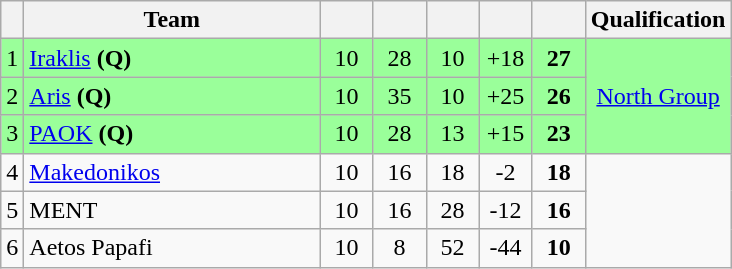<table class="wikitable" style="text-align: center; font-size:100%">
<tr>
<th></th>
<th width=190>Team</th>
<th width=28></th>
<th width=28></th>
<th width=28></th>
<th width=28></th>
<th width=28></th>
<th>Qualification</th>
</tr>
<tr bgcolor=#9AFF9A>
<td>1</td>
<td align=left><a href='#'>Iraklis</a> <strong>(Q)</strong></td>
<td>10</td>
<td>28</td>
<td>10</td>
<td>+18</td>
<td><strong>27</strong></td>
<td rowspan=3><a href='#'>North Group</a></td>
</tr>
<tr bgcolor=#9AFF9A>
<td>2</td>
<td align=left><a href='#'>Aris</a> <strong>(Q)</strong></td>
<td>10</td>
<td>35</td>
<td>10</td>
<td>+25</td>
<td><strong>26</strong></td>
</tr>
<tr bgcolor=#9AFF9A>
<td>3</td>
<td align=left><a href='#'>PAOK</a> <strong>(Q)</strong></td>
<td>10</td>
<td>28</td>
<td>13</td>
<td>+15</td>
<td><strong>23</strong></td>
</tr>
<tr>
<td>4</td>
<td align=left><a href='#'>Makedonikos</a></td>
<td>10</td>
<td>16</td>
<td>18</td>
<td>-2</td>
<td><strong>18</strong></td>
<td rowspan=3></td>
</tr>
<tr>
<td>5</td>
<td align=left>MENT</td>
<td>10</td>
<td>16</td>
<td>28</td>
<td>-12</td>
<td><strong>16</strong></td>
</tr>
<tr>
<td>6</td>
<td align=left>Aetos Papafi</td>
<td>10</td>
<td>8</td>
<td>52</td>
<td>-44</td>
<td><strong>10</strong></td>
</tr>
</table>
